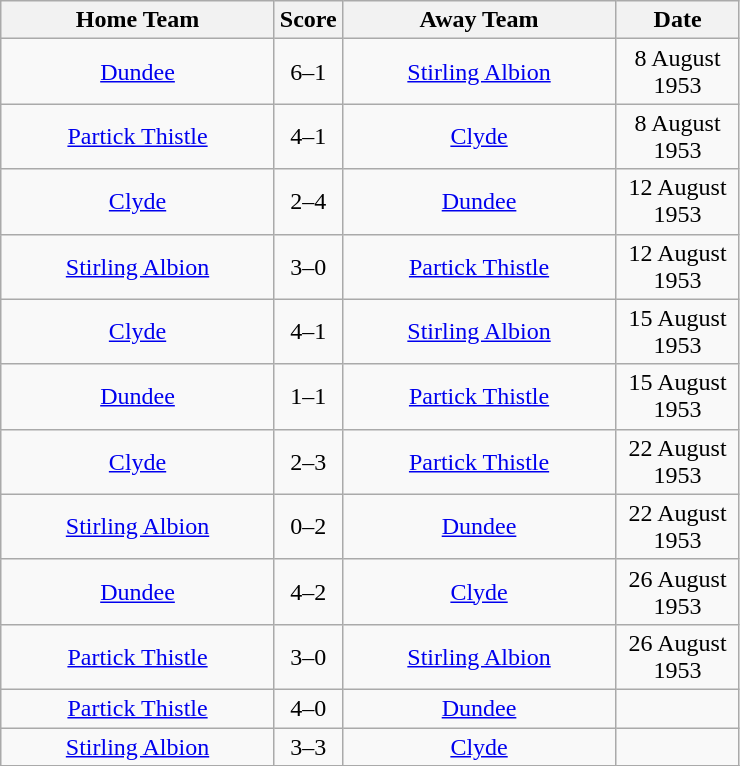<table class="wikitable" style="text-align:center;">
<tr>
<th width=175>Home Team</th>
<th width=20>Score</th>
<th width=175>Away Team</th>
<th width= 75>Date</th>
</tr>
<tr>
<td><a href='#'>Dundee</a></td>
<td>6–1</td>
<td><a href='#'>Stirling Albion</a></td>
<td>8 August 1953</td>
</tr>
<tr>
<td><a href='#'>Partick Thistle</a></td>
<td>4–1</td>
<td><a href='#'>Clyde</a></td>
<td>8 August 1953</td>
</tr>
<tr>
<td><a href='#'>Clyde</a></td>
<td>2–4</td>
<td><a href='#'>Dundee</a></td>
<td>12 August 1953</td>
</tr>
<tr>
<td><a href='#'>Stirling Albion</a></td>
<td>3–0</td>
<td><a href='#'>Partick Thistle</a></td>
<td>12 August 1953</td>
</tr>
<tr>
<td><a href='#'>Clyde</a></td>
<td>4–1</td>
<td><a href='#'>Stirling Albion</a></td>
<td>15 August 1953</td>
</tr>
<tr>
<td><a href='#'>Dundee</a></td>
<td>1–1</td>
<td><a href='#'>Partick Thistle</a></td>
<td>15 August 1953</td>
</tr>
<tr>
<td><a href='#'>Clyde</a></td>
<td>2–3</td>
<td><a href='#'>Partick Thistle</a></td>
<td>22 August 1953</td>
</tr>
<tr>
<td><a href='#'>Stirling Albion</a></td>
<td>0–2</td>
<td><a href='#'>Dundee</a></td>
<td>22 August 1953</td>
</tr>
<tr>
<td><a href='#'>Dundee</a></td>
<td>4–2</td>
<td><a href='#'>Clyde</a></td>
<td>26 August 1953</td>
</tr>
<tr>
<td><a href='#'>Partick Thistle</a></td>
<td>3–0</td>
<td><a href='#'>Stirling Albion</a></td>
<td>26 August 1953</td>
</tr>
<tr>
<td><a href='#'>Partick Thistle</a></td>
<td>4–0</td>
<td><a href='#'>Dundee</a></td>
<td></td>
</tr>
<tr>
<td><a href='#'>Stirling Albion</a></td>
<td>3–3</td>
<td><a href='#'>Clyde</a></td>
<td></td>
</tr>
<tr>
</tr>
</table>
